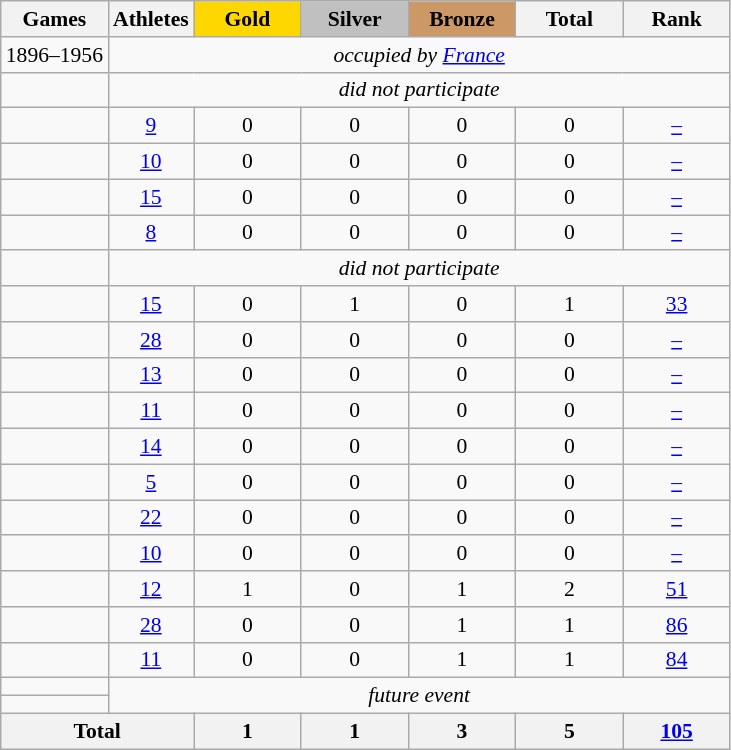<table class="wikitable" style="text-align:center; font-size:90%;">
<tr>
<th>Games</th>
<th>Athletes</th>
<td style="background:gold; width:4.5em; font-weight:bold;">Gold</td>
<td style="background:silver; width:4.5em; font-weight:bold;">Silver</td>
<td style="background:#cc9966; width:4.5em; font-weight:bold;">Bronze</td>
<th style="width:4.5em; font-weight:bold;">Total</th>
<th style="width:4.5em; font-weight:bold;">Rank</th>
</tr>
<tr>
<td align=left>1896–1956</td>
<td colspan=6><em>occupied by  <a href='#'>France</a></em></td>
</tr>
<tr>
<td align=left></td>
<td colspan=6;><em>did not participate</em></td>
</tr>
<tr>
<td align=left></td>
<td><a href='#'>9</a></td>
<td>0</td>
<td>0</td>
<td>0</td>
<td>0</td>
<td><a href='#'>–</a></td>
</tr>
<tr>
<td align=left></td>
<td><a href='#'>10</a></td>
<td>0</td>
<td>0</td>
<td>0</td>
<td>0</td>
<td><a href='#'>–</a></td>
</tr>
<tr>
<td align=left></td>
<td><a href='#'>15</a></td>
<td>0</td>
<td>0</td>
<td>0</td>
<td>0</td>
<td><a href='#'>–</a></td>
</tr>
<tr>
<td align=left></td>
<td><a href='#'>8</a></td>
<td>0</td>
<td>0</td>
<td>0</td>
<td>0</td>
<td><a href='#'>–</a></td>
</tr>
<tr>
<td align=left></td>
<td colspan=6><em>did not participate</em></td>
</tr>
<tr>
<td align=left></td>
<td><a href='#'>15</a></td>
<td>0</td>
<td>1</td>
<td>0</td>
<td>1</td>
<td><a href='#'>33</a></td>
</tr>
<tr>
<td align=left></td>
<td><a href='#'>28</a></td>
<td>0</td>
<td>0</td>
<td>0</td>
<td>0</td>
<td><a href='#'>–</a></td>
</tr>
<tr>
<td align=left></td>
<td><a href='#'>13</a></td>
<td>0</td>
<td>0</td>
<td>0</td>
<td>0</td>
<td><a href='#'>–</a></td>
</tr>
<tr>
<td align=left></td>
<td><a href='#'>11</a></td>
<td>0</td>
<td>0</td>
<td>0</td>
<td>0</td>
<td><a href='#'>–</a></td>
</tr>
<tr>
<td align=left></td>
<td><a href='#'>14</a></td>
<td>0</td>
<td>0</td>
<td>0</td>
<td>0</td>
<td><a href='#'>–</a></td>
</tr>
<tr>
<td align=left></td>
<td><a href='#'>5</a></td>
<td>0</td>
<td>0</td>
<td>0</td>
<td>0</td>
<td><a href='#'>–</a></td>
</tr>
<tr>
<td align=left></td>
<td><a href='#'>22</a></td>
<td>0</td>
<td>0</td>
<td>0</td>
<td>0</td>
<td><a href='#'>–</a></td>
</tr>
<tr>
<td align=left></td>
<td><a href='#'>10</a></td>
<td>0</td>
<td>0</td>
<td>0</td>
<td>0</td>
<td><a href='#'>–</a></td>
</tr>
<tr>
<td align=left></td>
<td><a href='#'>12</a></td>
<td>1</td>
<td>0</td>
<td>1</td>
<td>2</td>
<td><a href='#'>51</a></td>
</tr>
<tr>
<td align=left></td>
<td><a href='#'>28</a></td>
<td>0</td>
<td>0</td>
<td>1</td>
<td>1</td>
<td><a href='#'>86</a></td>
</tr>
<tr>
<td align=left></td>
<td><a href='#'>11</a></td>
<td>0</td>
<td>0</td>
<td>1</td>
<td>1</td>
<td><a href='#'>84</a></td>
</tr>
<tr>
<td align=left></td>
<td colspan=6; rowspan=2><em>future event</em></td>
</tr>
<tr>
<td align=left></td>
</tr>
<tr>
<th colspan=2>Total</th>
<th>1</th>
<th>1</th>
<th>3</th>
<th>5</th>
<th><a href='#'>105</a></th>
</tr>
</table>
